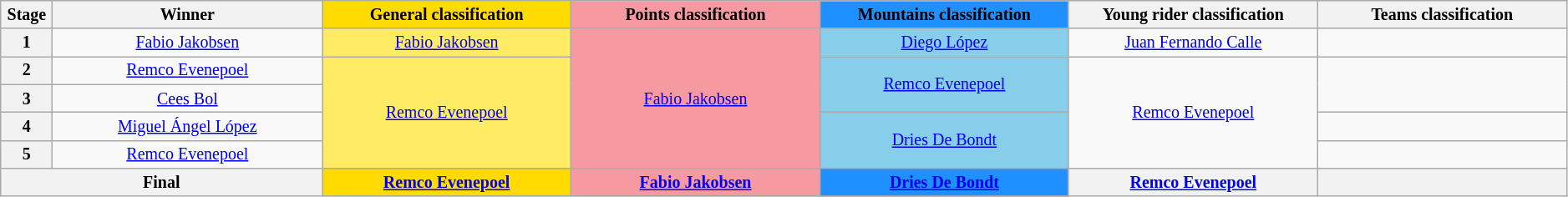<table class="wikitable" style="text-align: center; font-size:smaller;">
<tr style="background:#efefef;">
<th style="width:1%;">Stage</th>
<th style="width:13%;">Winner</th>
<th style="background:#FFDB00;" width="12%">General classification<br></th>
<th style="background:#F799A0;" width="12%">Points classification<br></th>
<th style="background:dodgerblue;" width="12%">Mountains classification<br></th>
<th style="background:offwhite;" width="12%">Young rider classification<br></th>
<th style="background:offwhite;" width="12%">Teams classification</th>
</tr>
<tr>
<th>1</th>
<td><a href='#'>Fabio Jakobsen</a></td>
<td style="background:#FFEB64;"><a href='#'>Fabio Jakobsen</a></td>
<td style="background:#F799A0;" rowspan="5"><a href='#'>Fabio Jakobsen</a></td>
<td style="background:skyblue;"><a href='#'>Diego López</a></td>
<td style="background:offwhite;"><a href='#'>Juan Fernando Calle</a></td>
<td></td>
</tr>
<tr>
<th>2</th>
<td><a href='#'>Remco Evenepoel</a></td>
<td style="background:#FFEB64;" rowspan="4"><a href='#'>Remco Evenepoel</a></td>
<td style="background:skyblue;" rowspan="2"><a href='#'>Remco Evenepoel</a></td>
<td style="background:offwhite;" rowspan="4"><a href='#'>Remco Evenepoel</a></td>
<td rowspan="2"></td>
</tr>
<tr>
<th>3</th>
<td><a href='#'>Cees Bol</a></td>
</tr>
<tr>
<th>4</th>
<td><a href='#'>Miguel Ángel López</a></td>
<td style="background:skyblue;" rowspan="2"><a href='#'>Dries De Bondt</a></td>
<td></td>
</tr>
<tr>
<th>5</th>
<td><a href='#'>Remco Evenepoel</a></td>
<td></td>
</tr>
<tr>
<th colspan=2><strong>Final</strong></th>
<th style="background:#FFDB00;"><a href='#'>Remco Evenepoel</a></th>
<th style="background:#F799A0;"><a href='#'>Fabio Jakobsen</a></th>
<th style="background:dodgerblue;"><a href='#'>Dries De Bondt</a></th>
<th style="background:offwhite;"><a href='#'>Remco Evenepoel</a></th>
<th style="background:offwhite;"></th>
</tr>
</table>
